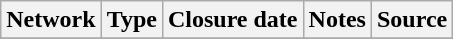<table class="wikitable sortable">
<tr>
<th>Network</th>
<th>Type</th>
<th>Closure date</th>
<th>Notes</th>
<th>Source</th>
</tr>
<tr>
</tr>
</table>
